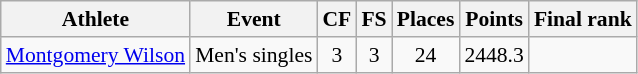<table class="wikitable" border="1" style="font-size:90%">
<tr>
<th>Athlete</th>
<th>Event</th>
<th>CF</th>
<th>FS</th>
<th>Places</th>
<th>Points</th>
<th>Final rank</th>
</tr>
<tr align=center>
<td align=left><a href='#'>Montgomery Wilson</a></td>
<td>Men's singles</td>
<td>3</td>
<td>3</td>
<td>24</td>
<td>2448.3</td>
<td></td>
</tr>
</table>
